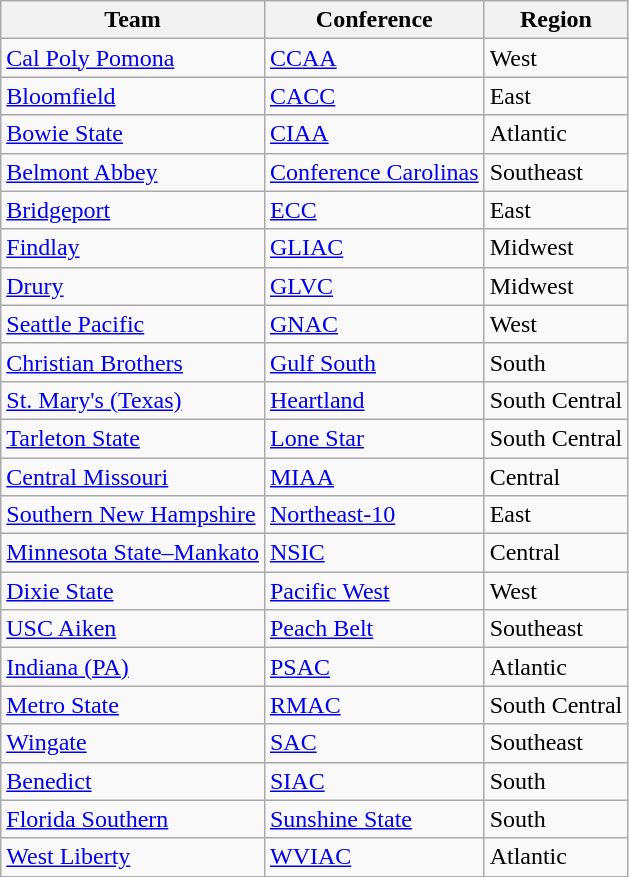<table class="wikitable sortable">
<tr>
<th>Team</th>
<th>Conference</th>
<th>Region</th>
</tr>
<tr>
<td><a href='#'>Cal Poly Pomona</a></td>
<td><a href='#'>CCAA</a></td>
<td>West</td>
</tr>
<tr>
<td><a href='#'>Bloomfield</a></td>
<td><a href='#'>CACC</a></td>
<td>East</td>
</tr>
<tr>
<td><a href='#'>Bowie State</a></td>
<td><a href='#'>CIAA</a></td>
<td>Atlantic</td>
</tr>
<tr>
<td><a href='#'>Belmont Abbey</a></td>
<td><a href='#'>Conference Carolinas</a></td>
<td>Southeast</td>
</tr>
<tr>
<td><a href='#'>Bridgeport</a></td>
<td><a href='#'>ECC</a></td>
<td>East</td>
</tr>
<tr>
<td><a href='#'>Findlay</a></td>
<td><a href='#'>GLIAC</a></td>
<td>Midwest</td>
</tr>
<tr>
<td><a href='#'>Drury</a></td>
<td><a href='#'>GLVC</a></td>
<td>Midwest</td>
</tr>
<tr>
<td><a href='#'>Seattle Pacific</a></td>
<td><a href='#'>GNAC</a></td>
<td>West</td>
</tr>
<tr>
<td><a href='#'>Christian Brothers</a></td>
<td><a href='#'>Gulf South</a></td>
<td>South</td>
</tr>
<tr>
<td><a href='#'>St. Mary's (Texas)</a></td>
<td><a href='#'>Heartland</a></td>
<td>South Central</td>
</tr>
<tr>
<td><a href='#'>Tarleton State</a></td>
<td><a href='#'>Lone Star</a></td>
<td>South Central</td>
</tr>
<tr>
<td><a href='#'>Central Missouri</a></td>
<td><a href='#'>MIAA</a></td>
<td>Central</td>
</tr>
<tr>
<td><a href='#'>Southern New Hampshire</a></td>
<td><a href='#'>Northeast-10</a></td>
<td>East</td>
</tr>
<tr>
<td><a href='#'>Minnesota State–Mankato</a></td>
<td><a href='#'>NSIC</a></td>
<td>Central</td>
</tr>
<tr>
<td><a href='#'>Dixie State</a></td>
<td><a href='#'>Pacific West</a></td>
<td>West</td>
</tr>
<tr>
<td><a href='#'>USC Aiken</a></td>
<td><a href='#'>Peach Belt</a></td>
<td>Southeast</td>
</tr>
<tr>
<td><a href='#'>Indiana (PA)</a></td>
<td><a href='#'>PSAC</a></td>
<td>Atlantic</td>
</tr>
<tr>
<td><a href='#'>Metro State</a></td>
<td><a href='#'>RMAC</a></td>
<td>South Central</td>
</tr>
<tr>
<td><a href='#'>Wingate</a></td>
<td><a href='#'>SAC</a></td>
<td>Southeast</td>
</tr>
<tr>
<td><a href='#'>Benedict</a></td>
<td><a href='#'>SIAC</a></td>
<td>South</td>
</tr>
<tr>
<td><a href='#'>Florida Southern</a></td>
<td><a href='#'>Sunshine State</a></td>
<td>South</td>
</tr>
<tr>
<td><a href='#'>West Liberty</a></td>
<td><a href='#'>WVIAC</a></td>
<td>Atlantic</td>
</tr>
</table>
